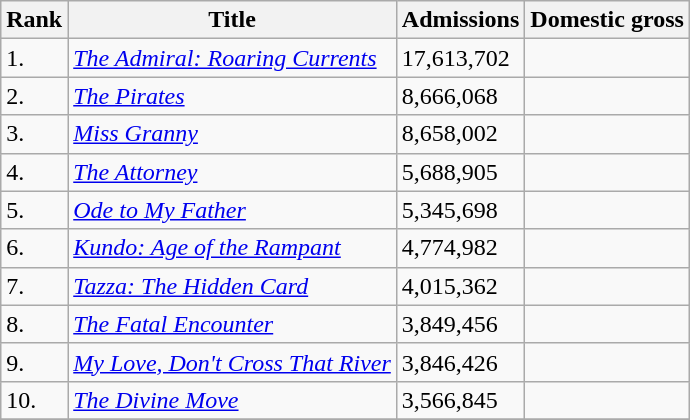<table class="wikitable sortable" style="margin:auto; margin:auto;">
<tr>
<th>Rank</th>
<th>Title</th>
<th>Admissions</th>
<th>Domestic gross</th>
</tr>
<tr>
<td>1.</td>
<td><em><a href='#'>The Admiral: Roaring Currents</a></em></td>
<td>17,613,702</td>
<td></td>
</tr>
<tr>
<td>2.</td>
<td><em><a href='#'>The Pirates</a></em></td>
<td>8,666,068</td>
<td></td>
</tr>
<tr>
<td>3.</td>
<td><em><a href='#'>Miss Granny</a></em></td>
<td>8,658,002</td>
<td></td>
</tr>
<tr>
<td>4.</td>
<td><em><a href='#'>The Attorney</a></em></td>
<td>5,688,905</td>
<td></td>
</tr>
<tr>
<td>5.</td>
<td><em><a href='#'>Ode to My Father</a></em></td>
<td>5,345,698</td>
<td></td>
</tr>
<tr>
<td>6.</td>
<td><em><a href='#'>Kundo: Age of the Rampant</a></em></td>
<td>4,774,982</td>
<td></td>
</tr>
<tr>
<td>7.</td>
<td><em><a href='#'>Tazza: The Hidden Card</a></em></td>
<td>4,015,362</td>
<td></td>
</tr>
<tr>
<td>8.</td>
<td><em><a href='#'>The Fatal Encounter</a></em></td>
<td>3,849,456</td>
<td></td>
</tr>
<tr>
<td>9.</td>
<td><em><a href='#'>My Love, Don't Cross That River</a></em></td>
<td>3,846,426</td>
<td></td>
</tr>
<tr>
<td>10.</td>
<td><em><a href='#'>The Divine Move</a></em></td>
<td>3,566,845</td>
<td></td>
</tr>
<tr>
</tr>
</table>
